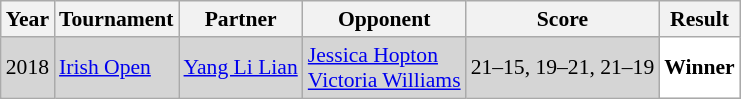<table class="sortable wikitable" style="font-size: 90%;">
<tr>
<th>Year</th>
<th>Tournament</th>
<th>Partner</th>
<th>Opponent</th>
<th>Score</th>
<th>Result</th>
</tr>
<tr style="background:#D5D5D5">
<td align="center">2018</td>
<td align="left"><a href='#'>Irish Open</a></td>
<td align="left"> <a href='#'>Yang Li Lian</a></td>
<td align="left"> <a href='#'>Jessica Hopton</a><br> <a href='#'>Victoria Williams</a></td>
<td align="left">21–15, 19–21, 21–19</td>
<td style="text-align:left; background:white"> <strong>Winner</strong></td>
</tr>
</table>
